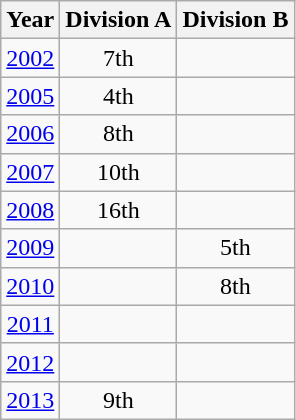<table class="wikitable" style="text-align:center">
<tr>
<th>Year</th>
<th>Division A</th>
<th>Division B</th>
</tr>
<tr>
<td><a href='#'>2002</a></td>
<td>7th</td>
<td></td>
</tr>
<tr>
<td><a href='#'>2005</a></td>
<td>4th</td>
<td></td>
</tr>
<tr>
<td><a href='#'>2006</a></td>
<td>8th</td>
<td></td>
</tr>
<tr>
<td><a href='#'>2007</a></td>
<td>10th</td>
<td></td>
</tr>
<tr>
<td><a href='#'>2008</a></td>
<td>16th</td>
<td></td>
</tr>
<tr>
<td><a href='#'>2009</a></td>
<td></td>
<td>5th</td>
</tr>
<tr>
<td><a href='#'>2010</a></td>
<td></td>
<td>8th</td>
</tr>
<tr>
<td><a href='#'>2011</a></td>
<td></td>
<td></td>
</tr>
<tr>
<td><a href='#'>2012</a></td>
<td></td>
<td></td>
</tr>
<tr>
<td><a href='#'>2013</a></td>
<td>9th</td>
<td></td>
</tr>
</table>
